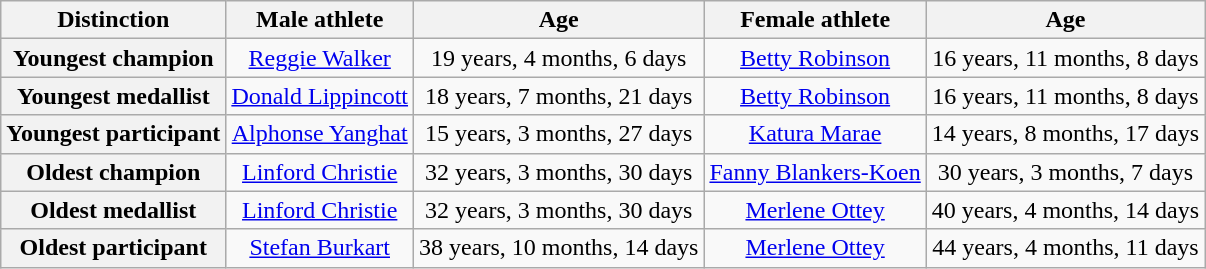<table class="wikitable sortable" style="text-align:center">
<tr>
<th>Distinction</th>
<th>Male athlete</th>
<th>Age</th>
<th>Female athlete</th>
<th>Age</th>
</tr>
<tr>
<th>Youngest champion</th>
<td><a href='#'>Reggie Walker</a></td>
<td>19 years, 4 months, 6 days</td>
<td><a href='#'>Betty Robinson</a></td>
<td>16 years, 11 months, 8 days</td>
</tr>
<tr>
<th>Youngest medallist</th>
<td><a href='#'>Donald Lippincott</a></td>
<td>18 years, 7 months, 21 days</td>
<td><a href='#'>Betty Robinson</a></td>
<td>16 years, 11 months, 8 days</td>
</tr>
<tr>
<th>Youngest participant</th>
<td><a href='#'>Alphonse Yanghat</a></td>
<td>15 years, 3 months, 27 days</td>
<td><a href='#'>Katura Marae</a></td>
<td>14 years, 8 months, 17 days</td>
</tr>
<tr>
<th>Oldest champion</th>
<td><a href='#'>Linford Christie</a></td>
<td>32 years, 3 months, 30 days</td>
<td><a href='#'>Fanny Blankers-Koen</a></td>
<td>30 years, 3 months, 7 days</td>
</tr>
<tr>
<th>Oldest medallist</th>
<td><a href='#'>Linford Christie</a></td>
<td>32 years, 3 months, 30 days</td>
<td><a href='#'>Merlene Ottey</a></td>
<td>40 years, 4 months, 14 days</td>
</tr>
<tr>
<th>Oldest participant</th>
<td><a href='#'>Stefan Burkart</a></td>
<td>38 years, 10 months, 14 days</td>
<td><a href='#'>Merlene Ottey</a></td>
<td>44 years, 4 months, 11 days</td>
</tr>
</table>
